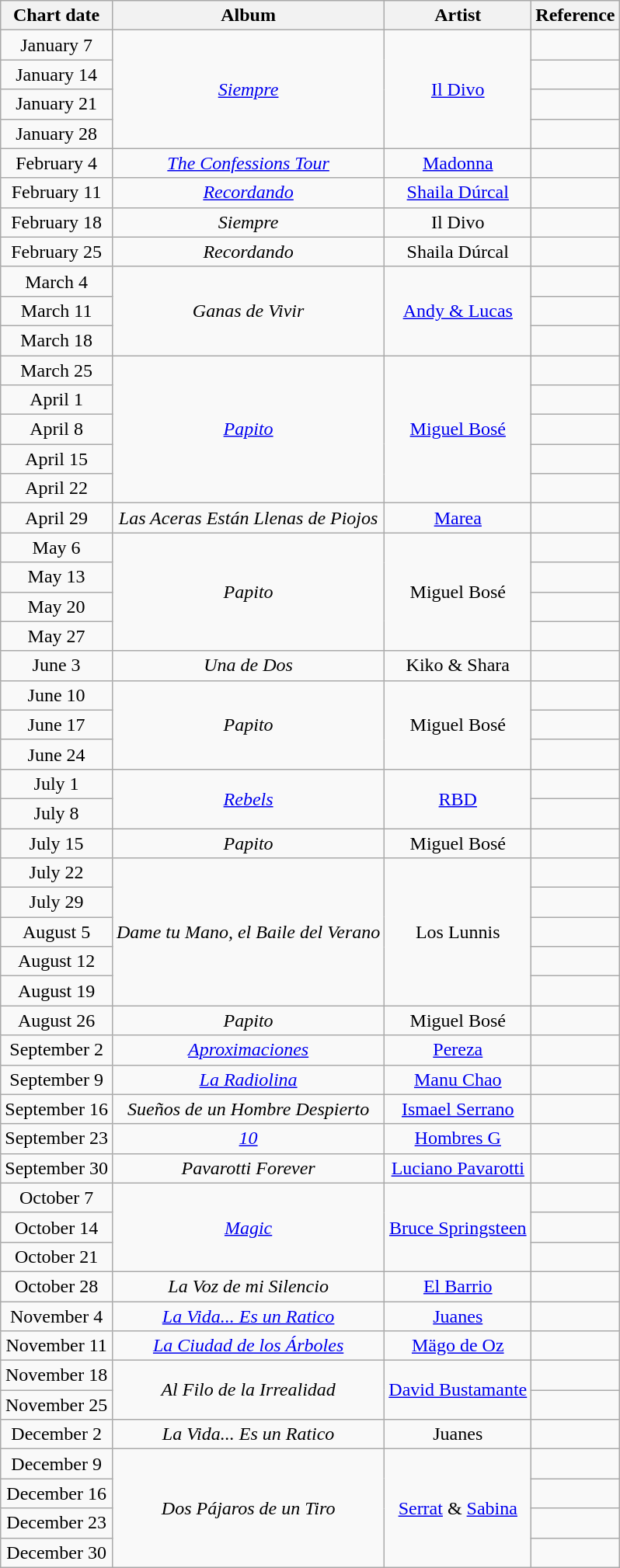<table class="wikitable" style="text-align: center">
<tr>
<th width="">Chart date</th>
<th width="">Album</th>
<th width="">Artist</th>
<th width="" class="unsortable">Reference</th>
</tr>
<tr>
<td>January 7</td>
<td rowspan="4"><em><a href='#'>Siempre</a></em></td>
<td rowspan="4"><a href='#'>Il Divo</a></td>
<td></td>
</tr>
<tr>
<td>January 14</td>
<td></td>
</tr>
<tr>
<td>January 21</td>
<td></td>
</tr>
<tr>
<td>January 28</td>
<td></td>
</tr>
<tr>
<td>February 4</td>
<td><em><a href='#'>The Confessions Tour</a></em></td>
<td><a href='#'>Madonna</a></td>
<td></td>
</tr>
<tr>
<td>February 11</td>
<td><em><a href='#'>Recordando</a></em></td>
<td><a href='#'>Shaila Dúrcal</a></td>
<td></td>
</tr>
<tr>
<td>February 18</td>
<td><em>Siempre</em></td>
<td>Il Divo</td>
<td></td>
</tr>
<tr>
<td>February 25</td>
<td><em>Recordando</em></td>
<td>Shaila Dúrcal</td>
<td></td>
</tr>
<tr>
<td>March 4</td>
<td rowspan="3"><em>Ganas de Vivir</em></td>
<td rowspan="3"><a href='#'>Andy & Lucas</a></td>
<td></td>
</tr>
<tr>
<td>March 11</td>
<td></td>
</tr>
<tr>
<td>March 18</td>
<td></td>
</tr>
<tr>
<td>March 25</td>
<td rowspan="5"><em><a href='#'>Papito</a></em></td>
<td rowspan="5"><a href='#'>Miguel Bosé</a></td>
<td></td>
</tr>
<tr>
<td>April 1</td>
<td></td>
</tr>
<tr>
<td>April 8</td>
<td></td>
</tr>
<tr>
<td>April 15</td>
<td></td>
</tr>
<tr>
<td>April 22</td>
<td></td>
</tr>
<tr>
<td>April 29</td>
<td><em>Las Aceras Están Llenas de Piojos</em></td>
<td><a href='#'>Marea</a></td>
<td></td>
</tr>
<tr>
<td>May 6</td>
<td rowspan="4"><em>Papito</em></td>
<td rowspan="4">Miguel Bosé</td>
<td></td>
</tr>
<tr>
<td>May 13</td>
<td></td>
</tr>
<tr>
<td>May 20</td>
<td></td>
</tr>
<tr>
<td>May 27</td>
<td></td>
</tr>
<tr>
<td>June 3</td>
<td><em>Una de Dos</em></td>
<td>Kiko & Shara</td>
<td></td>
</tr>
<tr>
<td>June 10</td>
<td rowspan="3"><em>Papito</em></td>
<td rowspan="3">Miguel Bosé</td>
<td></td>
</tr>
<tr>
<td>June 17</td>
<td></td>
</tr>
<tr>
<td>June 24</td>
<td></td>
</tr>
<tr>
<td>July 1</td>
<td rowspan="2"><em><a href='#'>Rebels</a></em></td>
<td rowspan="2"><a href='#'>RBD</a></td>
<td></td>
</tr>
<tr>
<td>July 8</td>
<td></td>
</tr>
<tr>
<td>July 15</td>
<td><em>Papito</em></td>
<td>Miguel Bosé</td>
<td></td>
</tr>
<tr>
<td>July 22</td>
<td rowspan="5"><em>Dame tu Mano, el Baile del Verano</em></td>
<td rowspan="5">Los Lunnis</td>
<td></td>
</tr>
<tr>
<td>July 29</td>
<td></td>
</tr>
<tr>
<td>August 5</td>
<td></td>
</tr>
<tr>
<td>August 12</td>
<td></td>
</tr>
<tr>
<td>August 19</td>
<td></td>
</tr>
<tr>
<td>August 26</td>
<td><em>Papito</em></td>
<td>Miguel Bosé</td>
<td></td>
</tr>
<tr>
<td>September 2</td>
<td><em><a href='#'>Aproximaciones</a></em></td>
<td><a href='#'>Pereza</a></td>
<td></td>
</tr>
<tr>
<td>September 9</td>
<td><em><a href='#'>La Radiolina</a></em></td>
<td><a href='#'>Manu Chao</a></td>
<td></td>
</tr>
<tr>
<td>September 16</td>
<td><em>Sueños de un Hombre Despierto</em></td>
<td><a href='#'>Ismael Serrano</a></td>
<td></td>
</tr>
<tr>
<td>September 23</td>
<td><em><a href='#'>10</a></em></td>
<td><a href='#'>Hombres G</a></td>
<td></td>
</tr>
<tr>
<td>September 30</td>
<td><em>Pavarotti Forever</em></td>
<td><a href='#'>Luciano Pavarotti</a></td>
<td></td>
</tr>
<tr>
<td>October 7</td>
<td rowspan="3"><em><a href='#'>Magic</a></em></td>
<td rowspan="3"><a href='#'>Bruce Springsteen</a></td>
<td></td>
</tr>
<tr>
<td>October 14</td>
<td></td>
</tr>
<tr>
<td>October 21</td>
<td></td>
</tr>
<tr>
<td>October 28</td>
<td><em>La Voz de mi Silencio</em></td>
<td><a href='#'>El Barrio</a></td>
<td></td>
</tr>
<tr>
<td>November 4</td>
<td><em><a href='#'>La Vida... Es un Ratico</a></em></td>
<td><a href='#'>Juanes</a></td>
<td></td>
</tr>
<tr>
<td>November 11</td>
<td><em><a href='#'>La Ciudad de los Árboles</a></em></td>
<td><a href='#'>Mägo de Oz</a></td>
<td></td>
</tr>
<tr>
<td>November 18</td>
<td rowspan="2"><em>Al Filo de la Irrealidad</em></td>
<td rowspan="2"><a href='#'>David Bustamante</a></td>
<td></td>
</tr>
<tr>
<td>November 25</td>
<td></td>
</tr>
<tr>
<td>December 2</td>
<td><em>La Vida... Es un Ratico</em></td>
<td>Juanes</td>
<td></td>
</tr>
<tr>
<td>December 9</td>
<td rowspan="4"><em>Dos Pájaros de un Tiro</em></td>
<td rowspan="4"><a href='#'>Serrat</a> & <a href='#'>Sabina</a></td>
<td></td>
</tr>
<tr>
<td>December 16</td>
<td></td>
</tr>
<tr>
<td>December 23</td>
<td></td>
</tr>
<tr>
<td>December 30</td>
<td></td>
</tr>
</table>
